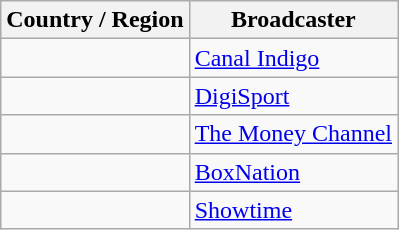<table class="wikitable collapsible collapsed">
<tr>
<th>Country / Region</th>
<th>Broadcaster</th>
</tr>
<tr>
<td></td>
<td><a href='#'>Canal Indigo</a></td>
</tr>
<tr>
<td></td>
<td><a href='#'>DigiSport</a></td>
</tr>
<tr>
<td></td>
<td><a href='#'>The Money Channel</a></td>
</tr>
<tr>
<td></td>
<td><a href='#'>BoxNation</a></td>
</tr>
<tr>
<td></td>
<td><a href='#'>Showtime</a></td>
</tr>
</table>
